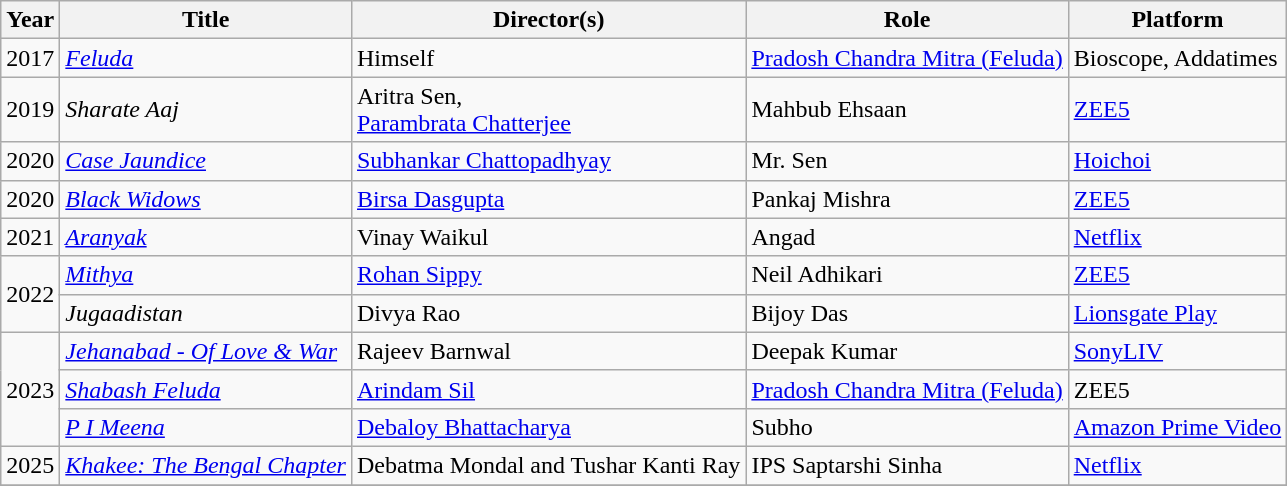<table class="wikitable">
<tr>
<th>Year</th>
<th>Title</th>
<th>Director(s)</th>
<th>Role</th>
<th>Platform</th>
</tr>
<tr>
<td>2017</td>
<td><em><a href='#'>Feluda</a></em></td>
<td>Himself</td>
<td><a href='#'>Pradosh Chandra Mitra (Feluda)</a></td>
<td>Bioscope, Addatimes</td>
</tr>
<tr>
<td>2019</td>
<td><em>Sharate Aaj</em></td>
<td>Aritra Sen,<br><a href='#'>Parambrata Chatterjee</a></td>
<td>Mahbub Ehsaan</td>
<td><a href='#'>ZEE5</a></td>
</tr>
<tr>
<td>2020</td>
<td><em><a href='#'>Case Jaundice</a></em></td>
<td><a href='#'>Subhankar Chattopadhyay</a></td>
<td>Mr. Sen</td>
<td><a href='#'>Hoichoi</a></td>
</tr>
<tr>
<td>2020</td>
<td><em><a href='#'>Black Widows</a></em></td>
<td><a href='#'>Birsa Dasgupta</a></td>
<td>Pankaj Mishra</td>
<td><a href='#'>ZEE5</a></td>
</tr>
<tr>
<td>2021</td>
<td><em><a href='#'>Aranyak</a></em></td>
<td>Vinay Waikul</td>
<td>Angad</td>
<td><a href='#'>Netflix</a></td>
</tr>
<tr>
<td rowspan="2">2022</td>
<td><em><a href='#'>Mithya</a></em></td>
<td><a href='#'>Rohan Sippy</a></td>
<td>Neil Adhikari</td>
<td><a href='#'>ZEE5</a></td>
</tr>
<tr>
<td><em>Jugaadistan</em></td>
<td>Divya Rao</td>
<td>Bijoy Das</td>
<td><a href='#'>Lionsgate Play</a></td>
</tr>
<tr>
<td rowspan="3">2023</td>
<td><em><a href='#'>Jehanabad - Of Love & War</a></em></td>
<td>Rajeev Barnwal</td>
<td>Deepak Kumar</td>
<td><a href='#'>SonyLIV</a></td>
</tr>
<tr>
<td><em><a href='#'>Shabash Feluda</a></em></td>
<td><a href='#'>Arindam Sil</a></td>
<td><a href='#'>Pradosh Chandra Mitra (Feluda)</a></td>
<td>ZEE5</td>
</tr>
<tr>
<td><em><a href='#'>P I Meena</a></em></td>
<td><a href='#'>Debaloy Bhattacharya</a></td>
<td>Subho</td>
<td><a href='#'>Amazon Prime Video</a></td>
</tr>
<tr>
<td>2025</td>
<td><em><a href='#'>Khakee: The Bengal Chapter</a></em></td>
<td>Debatma Mondal and Tushar Kanti Ray</td>
<td>IPS Saptarshi Sinha</td>
<td><a href='#'>Netflix</a></td>
</tr>
<tr>
</tr>
</table>
